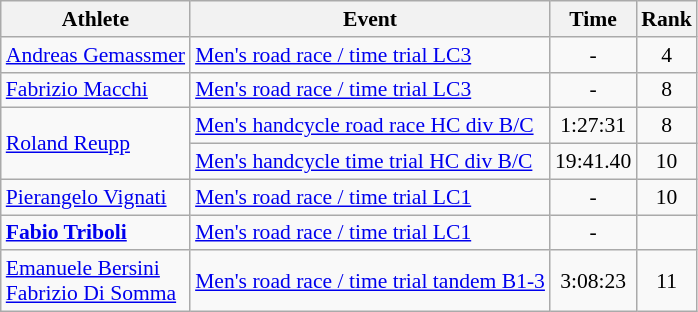<table class=wikitable style="font-size:90%">
<tr>
<th>Athlete</th>
<th>Event</th>
<th>Time</th>
<th>Rank</th>
</tr>
<tr>
<td><a href='#'>Andreas Gemassmer</a></td>
<td><a href='#'>Men's road race / time trial LC3</a></td>
<td style="text-align:center;">-</td>
<td style="text-align:center;">4</td>
</tr>
<tr>
<td><a href='#'>Fabrizio Macchi</a></td>
<td><a href='#'>Men's road race / time trial LC3</a></td>
<td style="text-align:center;">-</td>
<td style="text-align:center;">8</td>
</tr>
<tr>
<td rowspan="2"><a href='#'>Roland Reupp</a></td>
<td><a href='#'>Men's handcycle road race HC div B/C</a></td>
<td style="text-align:center;">1:27:31</td>
<td style="text-align:center;">8</td>
</tr>
<tr>
<td><a href='#'>Men's handcycle time trial HC div B/C</a></td>
<td style="text-align:center;">19:41.40</td>
<td style="text-align:center;">10</td>
</tr>
<tr>
<td><a href='#'>Pierangelo Vignati</a></td>
<td><a href='#'>Men's road race / time trial LC1</a></td>
<td style="text-align:center;">-</td>
<td style="text-align:center;">10</td>
</tr>
<tr>
<td><strong><a href='#'>Fabio Triboli</a></strong></td>
<td><a href='#'>Men's road race / time trial LC1</a></td>
<td style="text-align:center;">-</td>
<td style="text-align:center;"></td>
</tr>
<tr>
<td><a href='#'>Emanuele Bersini</a><br> <a href='#'>Fabrizio Di Somma</a></td>
<td><a href='#'>Men's road race / time trial tandem B1-3</a></td>
<td style="text-align:center;">3:08:23</td>
<td style="text-align:center;">11</td>
</tr>
</table>
